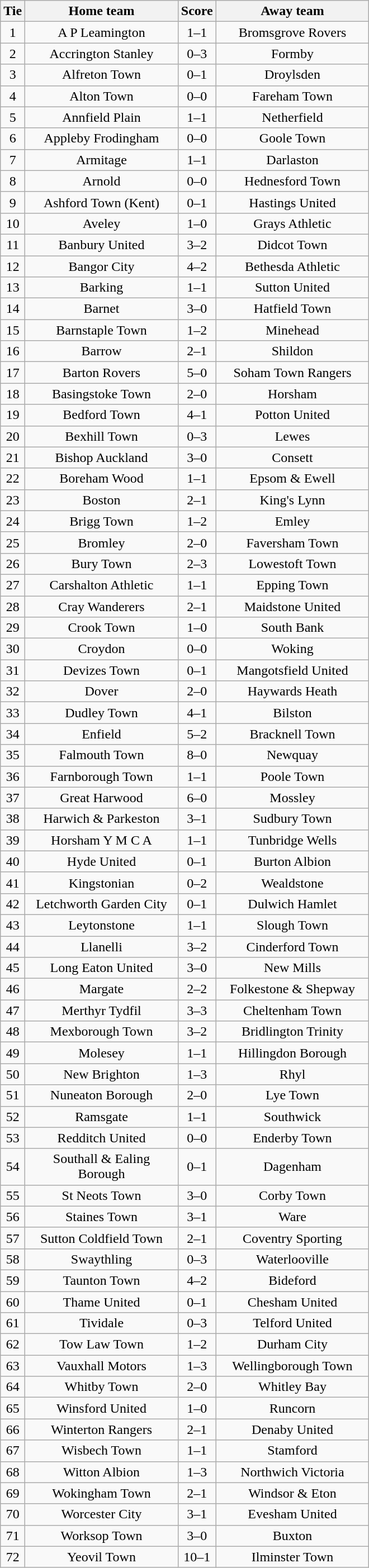<table class="wikitable" style="text-align:center;">
<tr>
<th width=20>Tie</th>
<th width=175>Home team</th>
<th width=20>Score</th>
<th width=175>Away team</th>
</tr>
<tr>
<td>1</td>
<td>A P Leamington</td>
<td>1–1</td>
<td>Bromsgrove Rovers</td>
</tr>
<tr>
<td>2</td>
<td>Accrington Stanley</td>
<td>0–3</td>
<td>Formby</td>
</tr>
<tr>
<td>3</td>
<td>Alfreton Town</td>
<td>0–1</td>
<td>Droylsden</td>
</tr>
<tr>
<td>4</td>
<td>Alton Town</td>
<td>0–0</td>
<td>Fareham Town</td>
</tr>
<tr>
<td>5</td>
<td>Annfield Plain</td>
<td>1–1</td>
<td>Netherfield</td>
</tr>
<tr>
<td>6</td>
<td>Appleby Frodingham</td>
<td>0–0</td>
<td>Goole Town</td>
</tr>
<tr>
<td>7</td>
<td>Armitage</td>
<td>1–1</td>
<td>Darlaston</td>
</tr>
<tr>
<td>8</td>
<td>Arnold</td>
<td>0–0</td>
<td>Hednesford Town</td>
</tr>
<tr>
<td>9</td>
<td>Ashford Town (Kent)</td>
<td>0–1</td>
<td>Hastings United</td>
</tr>
<tr>
<td>10</td>
<td>Aveley</td>
<td>1–0</td>
<td>Grays Athletic</td>
</tr>
<tr>
<td>11</td>
<td>Banbury United</td>
<td>3–2</td>
<td>Didcot Town</td>
</tr>
<tr>
<td>12</td>
<td>Bangor City</td>
<td>4–2</td>
<td>Bethesda Athletic</td>
</tr>
<tr>
<td>13</td>
<td>Barking</td>
<td>1–1</td>
<td>Sutton United</td>
</tr>
<tr>
<td>14</td>
<td>Barnet</td>
<td>3–0</td>
<td>Hatfield Town</td>
</tr>
<tr>
<td>15</td>
<td>Barnstaple Town</td>
<td>1–2</td>
<td>Minehead</td>
</tr>
<tr>
<td>16</td>
<td>Barrow</td>
<td>2–1</td>
<td>Shildon</td>
</tr>
<tr>
<td>17</td>
<td>Barton Rovers</td>
<td>5–0</td>
<td>Soham Town Rangers</td>
</tr>
<tr>
<td>18</td>
<td>Basingstoke Town</td>
<td>2–0</td>
<td>Horsham</td>
</tr>
<tr>
<td>19</td>
<td>Bedford Town</td>
<td>4–1</td>
<td>Potton United</td>
</tr>
<tr>
<td>20</td>
<td>Bexhill Town</td>
<td>0–3</td>
<td>Lewes</td>
</tr>
<tr>
<td>21</td>
<td>Bishop Auckland</td>
<td>3–0</td>
<td>Consett</td>
</tr>
<tr>
<td>22</td>
<td>Boreham Wood</td>
<td>1–1</td>
<td>Epsom & Ewell</td>
</tr>
<tr>
<td>23</td>
<td>Boston</td>
<td>2–1</td>
<td>King's Lynn</td>
</tr>
<tr>
<td>24</td>
<td>Brigg Town</td>
<td>1–2</td>
<td>Emley</td>
</tr>
<tr>
<td>25</td>
<td>Bromley</td>
<td>2–0</td>
<td>Faversham Town</td>
</tr>
<tr>
<td>26</td>
<td>Bury Town</td>
<td>2–3</td>
<td>Lowestoft Town</td>
</tr>
<tr>
<td>27</td>
<td>Carshalton Athletic</td>
<td>1–1</td>
<td>Epping Town</td>
</tr>
<tr>
<td>28</td>
<td>Cray Wanderers</td>
<td>2–1</td>
<td>Maidstone United</td>
</tr>
<tr>
<td>29</td>
<td>Crook Town</td>
<td>1–0</td>
<td>South Bank</td>
</tr>
<tr>
<td>30</td>
<td>Croydon</td>
<td>0–0</td>
<td>Woking</td>
</tr>
<tr>
<td>31</td>
<td>Devizes Town</td>
<td>0–1</td>
<td>Mangotsfield United</td>
</tr>
<tr>
<td>32</td>
<td>Dover</td>
<td>2–0</td>
<td>Haywards Heath</td>
</tr>
<tr>
<td>33</td>
<td>Dudley Town</td>
<td>4–1</td>
<td>Bilston</td>
</tr>
<tr>
<td>34</td>
<td>Enfield</td>
<td>5–2</td>
<td>Bracknell Town</td>
</tr>
<tr>
<td>35</td>
<td>Falmouth Town</td>
<td>8–0</td>
<td>Newquay</td>
</tr>
<tr>
<td>36</td>
<td>Farnborough Town</td>
<td>1–1</td>
<td>Poole Town</td>
</tr>
<tr>
<td>37</td>
<td>Great Harwood</td>
<td>6–0</td>
<td>Mossley</td>
</tr>
<tr>
<td>38</td>
<td>Harwich & Parkeston</td>
<td>3–1</td>
<td>Sudbury Town</td>
</tr>
<tr>
<td>39</td>
<td>Horsham Y M C A</td>
<td>1–1</td>
<td>Tunbridge Wells</td>
</tr>
<tr>
<td>40</td>
<td>Hyde United</td>
<td>0–1</td>
<td>Burton Albion</td>
</tr>
<tr>
<td>41</td>
<td>Kingstonian</td>
<td>0–2</td>
<td>Wealdstone</td>
</tr>
<tr>
<td>42</td>
<td>Letchworth Garden City</td>
<td>0–1</td>
<td>Dulwich Hamlet</td>
</tr>
<tr>
<td>43</td>
<td>Leytonstone</td>
<td>1–1</td>
<td>Slough Town</td>
</tr>
<tr>
<td>44</td>
<td>Llanelli</td>
<td>3–2</td>
<td>Cinderford Town</td>
</tr>
<tr>
<td>45</td>
<td>Long Eaton United</td>
<td>3–0</td>
<td>New Mills</td>
</tr>
<tr>
<td>46</td>
<td>Margate</td>
<td>2–2</td>
<td>Folkestone & Shepway</td>
</tr>
<tr>
<td>47</td>
<td>Merthyr Tydfil</td>
<td>3–3</td>
<td>Cheltenham Town</td>
</tr>
<tr>
<td>48</td>
<td>Mexborough Town</td>
<td>3–2</td>
<td>Bridlington Trinity</td>
</tr>
<tr>
<td>49</td>
<td>Molesey</td>
<td>1–1</td>
<td>Hillingdon Borough</td>
</tr>
<tr>
<td>50</td>
<td>New Brighton</td>
<td>1–3</td>
<td>Rhyl</td>
</tr>
<tr>
<td>51</td>
<td>Nuneaton Borough</td>
<td>2–0</td>
<td>Lye Town</td>
</tr>
<tr>
<td>52</td>
<td>Ramsgate</td>
<td>1–1</td>
<td>Southwick</td>
</tr>
<tr>
<td>53</td>
<td>Redditch United</td>
<td>0–0</td>
<td>Enderby Town</td>
</tr>
<tr>
<td>54</td>
<td>Southall & Ealing Borough</td>
<td>0–1</td>
<td>Dagenham</td>
</tr>
<tr>
<td>55</td>
<td>St Neots Town</td>
<td>3–0</td>
<td>Corby Town</td>
</tr>
<tr>
<td>56</td>
<td>Staines Town</td>
<td>3–1</td>
<td>Ware</td>
</tr>
<tr>
<td>57</td>
<td>Sutton Coldfield Town</td>
<td>2–1</td>
<td>Coventry Sporting</td>
</tr>
<tr>
<td>58</td>
<td>Swaythling</td>
<td>0–3</td>
<td>Waterlooville</td>
</tr>
<tr>
<td>59</td>
<td>Taunton Town</td>
<td>4–2</td>
<td>Bideford</td>
</tr>
<tr>
<td>60</td>
<td>Thame United</td>
<td>0–1</td>
<td>Chesham United</td>
</tr>
<tr>
<td>61</td>
<td>Tividale</td>
<td>0–3</td>
<td>Telford United</td>
</tr>
<tr>
<td>62</td>
<td>Tow Law Town</td>
<td>1–2</td>
<td>Durham City</td>
</tr>
<tr>
<td>63</td>
<td>Vauxhall Motors</td>
<td>1–3</td>
<td>Wellingborough Town</td>
</tr>
<tr>
<td>64</td>
<td>Whitby Town</td>
<td>2–0</td>
<td>Whitley Bay</td>
</tr>
<tr>
<td>65</td>
<td>Winsford United</td>
<td>1–0</td>
<td>Runcorn</td>
</tr>
<tr>
<td>66</td>
<td>Winterton Rangers</td>
<td>2–1</td>
<td>Denaby United</td>
</tr>
<tr>
<td>67</td>
<td>Wisbech Town</td>
<td>1–1</td>
<td>Stamford</td>
</tr>
<tr>
<td>68</td>
<td>Witton Albion</td>
<td>1–3</td>
<td>Northwich Victoria</td>
</tr>
<tr>
<td>69</td>
<td>Wokingham Town</td>
<td>2–1</td>
<td>Windsor & Eton</td>
</tr>
<tr>
<td>70</td>
<td>Worcester City</td>
<td>3–1</td>
<td>Evesham United</td>
</tr>
<tr>
<td>71</td>
<td>Worksop Town</td>
<td>3–0</td>
<td>Buxton</td>
</tr>
<tr>
<td>72</td>
<td>Yeovil Town</td>
<td>10–1</td>
<td>Ilminster Town</td>
</tr>
</table>
